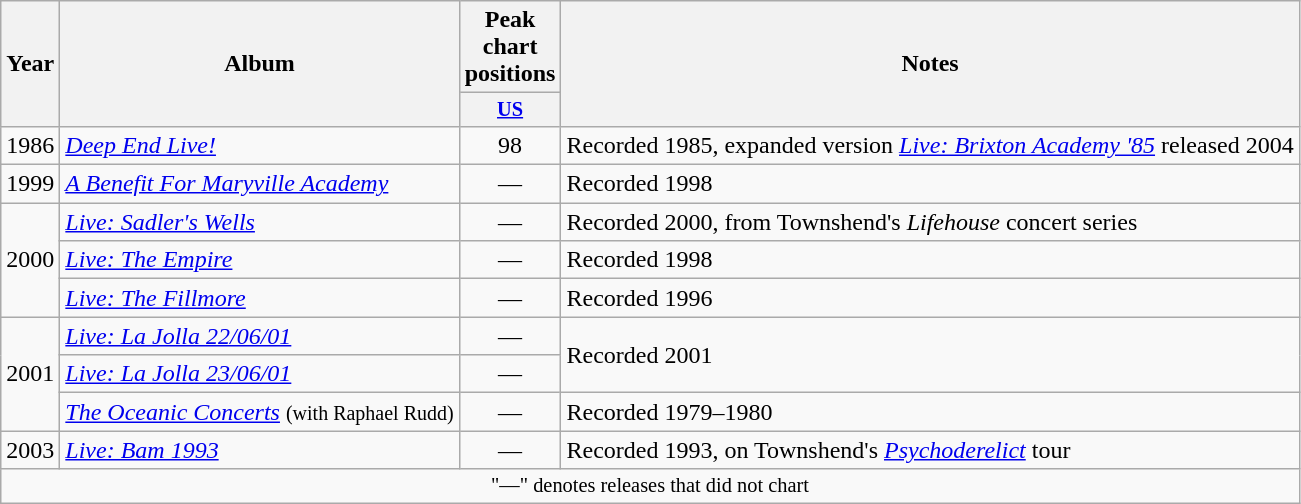<table class="wikitable">
<tr>
<th rowspan="2">Year</th>
<th rowspan="2">Album</th>
<th>Peak chart positions</th>
<th rowspan="2">Notes</th>
</tr>
<tr>
<th style="width:3em;font-size:85%;"><a href='#'>US</a><br></th>
</tr>
<tr>
<td>1986</td>
<td><em><a href='#'>Deep End Live!</a></em></td>
<td style="text-align:center;">98</td>
<td>Recorded 1985, expanded version <em><a href='#'>Live: Brixton Academy '85</a></em> released 2004</td>
</tr>
<tr>
<td>1999</td>
<td><em><a href='#'>A Benefit For Maryville Academy</a></em></td>
<td style="text-align:center;">—</td>
<td>Recorded 1998</td>
</tr>
<tr>
<td rowspan="3">2000</td>
<td><em><a href='#'>Live: Sadler's Wells</a></em></td>
<td style="text-align:center;">—</td>
<td>Recorded 2000, from Townshend's <em>Lifehouse</em> concert series</td>
</tr>
<tr>
<td><em><a href='#'>Live: The Empire</a></em></td>
<td style="text-align:center;">—</td>
<td>Recorded 1998</td>
</tr>
<tr>
<td><em><a href='#'>Live: The Fillmore</a></em></td>
<td style="text-align:center;">—</td>
<td>Recorded 1996</td>
</tr>
<tr>
<td rowspan="3">2001</td>
<td><em><a href='#'>Live: La Jolla 22/06/01</a></em></td>
<td style="text-align:center;">—</td>
<td rowspan="2">Recorded 2001</td>
</tr>
<tr>
<td><em><a href='#'>Live: La Jolla 23/06/01</a></em></td>
<td style="text-align:center;">—</td>
</tr>
<tr>
<td><em><a href='#'>The Oceanic Concerts</a></em> <small>(with Raphael Rudd)</small></td>
<td style="text-align:center;">—</td>
<td>Recorded 1979–1980</td>
</tr>
<tr>
<td>2003</td>
<td><em><a href='#'>Live: Bam 1993</a></em></td>
<td style="text-align:center;">—</td>
<td>Recorded 1993, on Townshend's <em><a href='#'>Psychoderelict</a></em> tour</td>
</tr>
<tr>
<td colspan="4" align="center" style="font-size:85%">"—" denotes releases that did not chart</td>
</tr>
</table>
